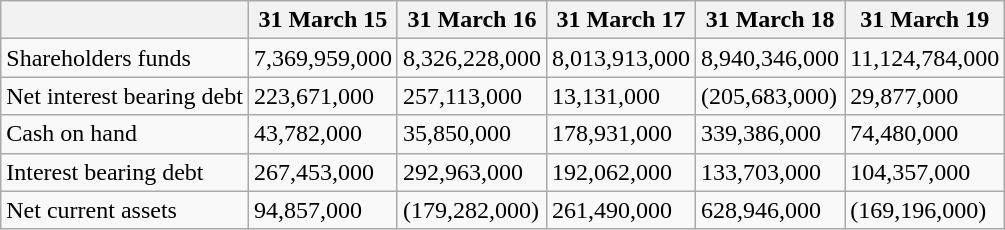<table class="wikitable">
<tr>
<th></th>
<th>31 March 15</th>
<th>31 March 16</th>
<th>31 March 17</th>
<th>31 March 18</th>
<th>31 March 19</th>
</tr>
<tr>
<td>Shareholders funds</td>
<td>7,369,959,000</td>
<td>8,326,228,000</td>
<td>8,013,913,000</td>
<td>8,940,346,000</td>
<td>11,124,784,000</td>
</tr>
<tr>
<td>Net interest bearing debt</td>
<td>223,671,000</td>
<td>257,113,000</td>
<td>13,131,000</td>
<td>(205,683,000)</td>
<td>29,877,000</td>
</tr>
<tr>
<td>Cash on hand</td>
<td>43,782,000</td>
<td>35,850,000</td>
<td>178,931,000</td>
<td>339,386,000</td>
<td>74,480,000</td>
</tr>
<tr>
<td>Interest bearing debt</td>
<td>267,453,000</td>
<td>292,963,000</td>
<td>192,062,000</td>
<td>133,703,000</td>
<td>104,357,000</td>
</tr>
<tr>
<td>Net current assets</td>
<td>94,857,000</td>
<td>(179,282,000)</td>
<td>261,490,000</td>
<td>628,946,000</td>
<td>(169,196,000)</td>
</tr>
</table>
